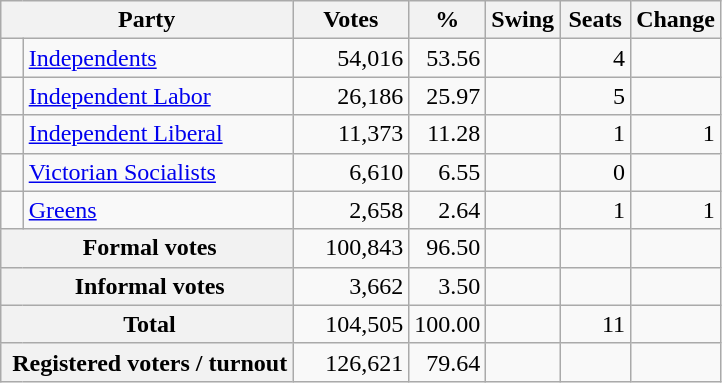<table class="wikitable" style="text-align:right; margin-bottom:0">
<tr>
<th style="width:10px" colspan=3>Party</th>
<th style="width:70px;">Votes</th>
<th style="width:40px;">%</th>
<th style="width:40px;">Swing</th>
<th style="width:40px;">Seats</th>
<th style="width:40px;">Change</th>
</tr>
<tr>
<td> </td>
<td style="text-align:left;" colspan="2"><a href='#'>Independents</a></td>
<td>54,016</td>
<td>53.56</td>
<td></td>
<td>4</td>
<td></td>
</tr>
<tr>
<td> </td>
<td style="text-align:left;" colspan="2"><a href='#'>Independent Labor</a></td>
<td>26,186</td>
<td>25.97</td>
<td></td>
<td>5</td>
<td></td>
</tr>
<tr>
<td> </td>
<td style="text-align:left;" colspan="2"><a href='#'>Independent Liberal</a></td>
<td>11,373</td>
<td>11.28</td>
<td></td>
<td>1</td>
<td> 1</td>
</tr>
<tr>
<td> </td>
<td style="text-align:left;" colspan="2"><a href='#'>Victorian Socialists</a></td>
<td>6,610</td>
<td>6.55</td>
<td></td>
<td>0</td>
<td></td>
</tr>
<tr>
<td> </td>
<td style="text-align:left;" colspan="2"><a href='#'>Greens</a></td>
<td>2,658</td>
<td>2.64</td>
<td></td>
<td>1</td>
<td> 1</td>
</tr>
<tr>
<th colspan="3" rowspan="1"> Formal votes</th>
<td>100,843</td>
<td>96.50</td>
<td></td>
<td></td>
<td></td>
</tr>
<tr>
<th colspan="3" rowspan="1"> Informal votes</th>
<td>3,662</td>
<td>3.50</td>
<td></td>
<td></td>
<td></td>
</tr>
<tr>
<th colspan="3" rowspan="1"> Total</th>
<td>104,505</td>
<td>100.00</td>
<td></td>
<td>11</td>
<td></td>
</tr>
<tr>
<th colspan="3" rowspan="1"> Registered voters / turnout</th>
<td>126,621</td>
<td>79.64</td>
<td></td>
<td></td>
<td></td>
</tr>
</table>
